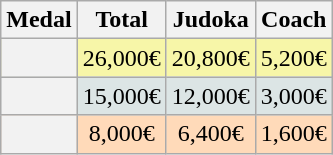<table class=wikitable style="text-align:center;">
<tr>
<th>Medal</th>
<th>Total</th>
<th>Judoka</th>
<th>Coach</th>
</tr>
<tr bgcolor=F7F6A8>
<th></th>
<td>26,000€</td>
<td>20,800€</td>
<td>5,200€</td>
</tr>
<tr bgcolor=DCE5E5>
<th></th>
<td>15,000€</td>
<td>12,000€</td>
<td>3,000€</td>
</tr>
<tr bgcolor=FFDAB9>
<th></th>
<td>8,000€</td>
<td>6,400€</td>
<td>1,600€</td>
</tr>
</table>
